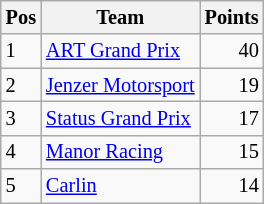<table class="wikitable" style="font-size: 85%;">
<tr>
<th>Pos</th>
<th>Team</th>
<th>Points</th>
</tr>
<tr>
<td>1</td>
<td> <a href='#'>ART Grand Prix</a></td>
<td align="right">40</td>
</tr>
<tr>
<td>2</td>
<td> <a href='#'>Jenzer Motorsport</a></td>
<td align="right">19</td>
</tr>
<tr>
<td>3</td>
<td> <a href='#'>Status Grand Prix</a></td>
<td align="right">17</td>
</tr>
<tr>
<td>4</td>
<td> <a href='#'>Manor Racing</a></td>
<td align="right">15</td>
</tr>
<tr>
<td>5</td>
<td> <a href='#'>Carlin</a></td>
<td align="right">14</td>
</tr>
</table>
